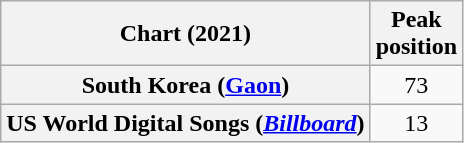<table class="wikitable plainrowheaders" style="text-align:center">
<tr>
<th scope="col">Chart (2021)</th>
<th scope="col">Peak<br>position</th>
</tr>
<tr>
<th scope="row">South Korea (<a href='#'>Gaon</a>)</th>
<td>73</td>
</tr>
<tr>
<th scope="row">US World Digital Songs (<a href='#'><em>Billboard</em></a>)</th>
<td>13</td>
</tr>
</table>
